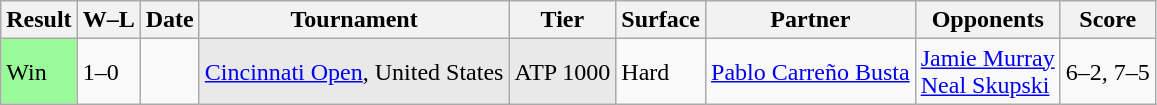<table class="wikitable">
<tr>
<th>Result</th>
<th class=unsortable>W–L</th>
<th>Date</th>
<th>Tournament</th>
<th>Tier</th>
<th>Surface</th>
<th>Partner</th>
<th>Opponents</th>
<th class=unsortable>Score</th>
</tr>
<tr>
<td style=background:#98FB98>Win</td>
<td>1–0</td>
<td><a href='#'></a></td>
<td style=background:#e9e9e9><a href='#'>Cincinnati Open</a>, United States</td>
<td style=background:#e9e9e9>ATP 1000</td>
<td>Hard</td>
<td> <a href='#'>Pablo Carreño Busta</a></td>
<td> <a href='#'>Jamie Murray</a><br> <a href='#'>Neal Skupski</a></td>
<td>6–2, 7–5</td>
</tr>
</table>
